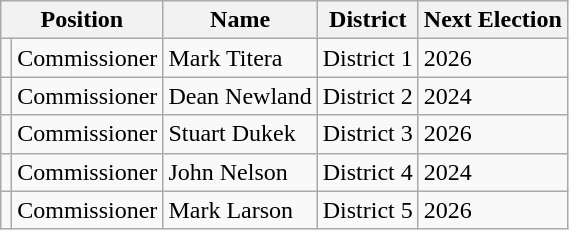<table class="wikitable">
<tr>
<th colspan="2">Position</th>
<th>Name</th>
<th>District</th>
<th>Next Election</th>
</tr>
<tr>
<td></td>
<td>Commissioner</td>
<td>Mark Titera</td>
<td>District 1</td>
<td>2026</td>
</tr>
<tr>
<td></td>
<td>Commissioner</td>
<td>Dean Newland</td>
<td>District 2</td>
<td>2024</td>
</tr>
<tr>
<td></td>
<td>Commissioner</td>
<td>Stuart Dukek</td>
<td>District 3</td>
<td>2026</td>
</tr>
<tr>
<td></td>
<td>Commissioner</td>
<td>John Nelson</td>
<td>District 4</td>
<td>2024</td>
</tr>
<tr>
<td></td>
<td>Commissioner</td>
<td>Mark Larson</td>
<td>District 5</td>
<td>2026</td>
</tr>
</table>
